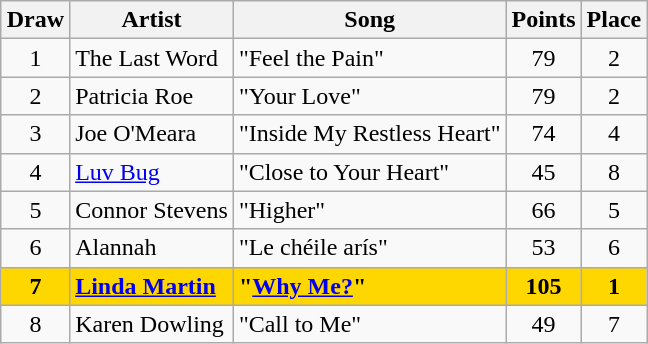<table class="sortable wikitable" style="margin: 1em auto 1em auto; text-align:center">
<tr>
<th>Draw</th>
<th>Artist</th>
<th>Song</th>
<th>Points</th>
<th>Place</th>
</tr>
<tr>
<td>1</td>
<td align="left">The Last Word</td>
<td align="left">"Feel the Pain"</td>
<td>79</td>
<td>2</td>
</tr>
<tr>
<td>2</td>
<td align="left">Patricia Roe</td>
<td align="left">"Your Love"</td>
<td>79</td>
<td>2</td>
</tr>
<tr>
<td>3</td>
<td align="left">Joe O'Meara</td>
<td align="left">"Inside My Restless Heart"</td>
<td>74</td>
<td>4</td>
</tr>
<tr>
<td>4</td>
<td align="left"><a href='#'>Luv Bug</a></td>
<td align="left">"Close to Your Heart"</td>
<td>45</td>
<td>8</td>
</tr>
<tr>
<td>5</td>
<td align="left">Connor Stevens</td>
<td align="left">"Higher"</td>
<td>66</td>
<td>5</td>
</tr>
<tr>
<td>6</td>
<td align="left">Alannah</td>
<td align="left">"Le chéile arís"</td>
<td>53</td>
<td>6</td>
</tr>
<tr style="background:gold; font-weight:bold;">
<td>7</td>
<td align="left"><a href='#'>Linda Martin</a></td>
<td align="left">"<a href='#'>Why Me?</a>"</td>
<td>105</td>
<td>1</td>
</tr>
<tr>
<td>8</td>
<td align="left">Karen Dowling</td>
<td align="left">"Call to Me"</td>
<td>49</td>
<td>7</td>
</tr>
</table>
